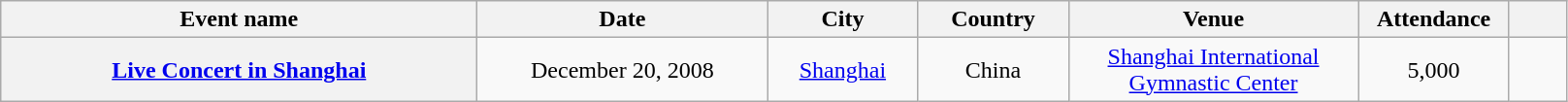<table class="wikitable plainrowheaders" style="text-align:center;">
<tr>
<th scope="col" style="width:20em;">Event name</th>
<th scope="col" style="width:12em;">Date</th>
<th scope="col" style="width:6em;">City</th>
<th scope="col" style="width:6em;">Country</th>
<th scope="col" style="width:12em;">Venue</th>
<th scope="col" style="width:6em;">Attendance</th>
<th scope="col" style="width:2em;"></th>
</tr>
<tr>
<th scope="rowgroup"><a href='#'>Live Concert in Shanghai</a></th>
<td>December 20, 2008</td>
<td><a href='#'>Shanghai</a></td>
<td>China</td>
<td><a href='#'>Shanghai International Gymnastic Center</a></td>
<td>5,000</td>
<td></td>
</tr>
</table>
